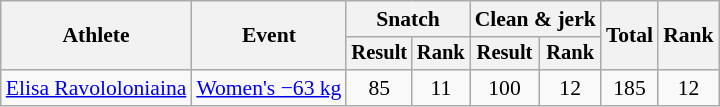<table class="wikitable" style="font-size:90%">
<tr>
<th rowspan="2">Athlete</th>
<th rowspan="2">Event</th>
<th colspan="2">Snatch</th>
<th colspan="2">Clean & jerk</th>
<th rowspan="2">Total</th>
<th rowspan="2">Rank</th>
</tr>
<tr style="font-size:95%">
<th>Result</th>
<th>Rank</th>
<th>Result</th>
<th>Rank</th>
</tr>
<tr align=center>
<td align=left><a href='#'>Elisa Ravololoniaina</a></td>
<td align=left><a href='#'>Women's −63 kg</a></td>
<td>85</td>
<td>11</td>
<td>100</td>
<td>12</td>
<td>185</td>
<td>12</td>
</tr>
</table>
